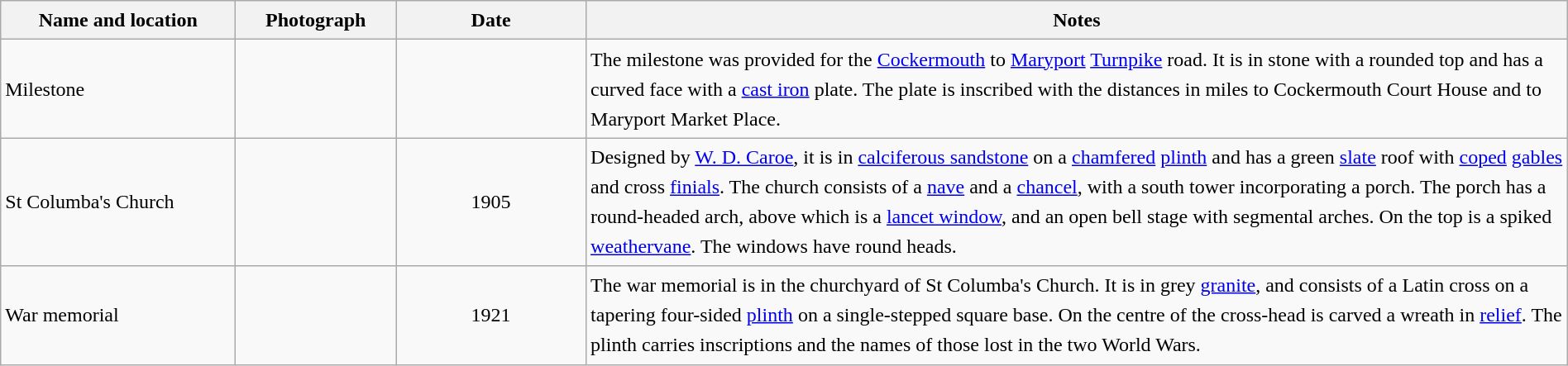<table class="wikitable sortable plainrowheaders" style="width:100%;border:0px;text-align:left;line-height:150%;">
<tr>
<th scope="col"  style="width:150px">Name and location</th>
<th scope="col"  style="width:100px" class="unsortable">Photograph</th>
<th scope="col"  style="width:120px">Date</th>
<th scope="col"  style="width:650px" class="unsortable">Notes</th>
</tr>
<tr>
<td>Milestone<br><small></small></td>
<td></td>
<td align="center"></td>
<td>The milestone was provided for the <a href='#'>Cockermouth</a> to <a href='#'>Maryport</a> <a href='#'>Turnpike</a> road.  It is in stone with a rounded top and has a curved face with a <a href='#'>cast iron</a> plate.  The plate is inscribed with the distances in miles to Cockermouth Court House and to Maryport Market Place.</td>
</tr>
<tr>
<td>St Columba's Church<br><small></small></td>
<td></td>
<td align="center">1905</td>
<td>Designed by <a href='#'>W. D. Caroe</a>, it is in <a href='#'>calciferous sandstone</a> on a <a href='#'>chamfered</a> <a href='#'>plinth</a> and has a green <a href='#'>slate</a> roof with <a href='#'>coped</a> <a href='#'>gables</a> and cross <a href='#'>finials</a>.  The church consists of a <a href='#'>nave</a> and a <a href='#'>chancel</a>, with a south tower incorporating a porch.  The porch has a round-headed arch, above which is a <a href='#'>lancet window</a>, and an open bell stage with segmental arches.  On the top is a spiked <a href='#'>weathervane</a>.  The windows have round heads.</td>
</tr>
<tr>
<td>War memorial<br><small></small></td>
<td></td>
<td align="center">1921</td>
<td>The war memorial is in the churchyard of St Columba's Church.  It is in grey <a href='#'>granite</a>, and consists of a Latin cross on a tapering four-sided <a href='#'>plinth</a> on a single-stepped square base.  On the centre of the cross-head is carved a wreath in <a href='#'>relief</a>.  The plinth carries inscriptions and the names of those lost in the two World Wars.</td>
</tr>
<tr>
</tr>
</table>
